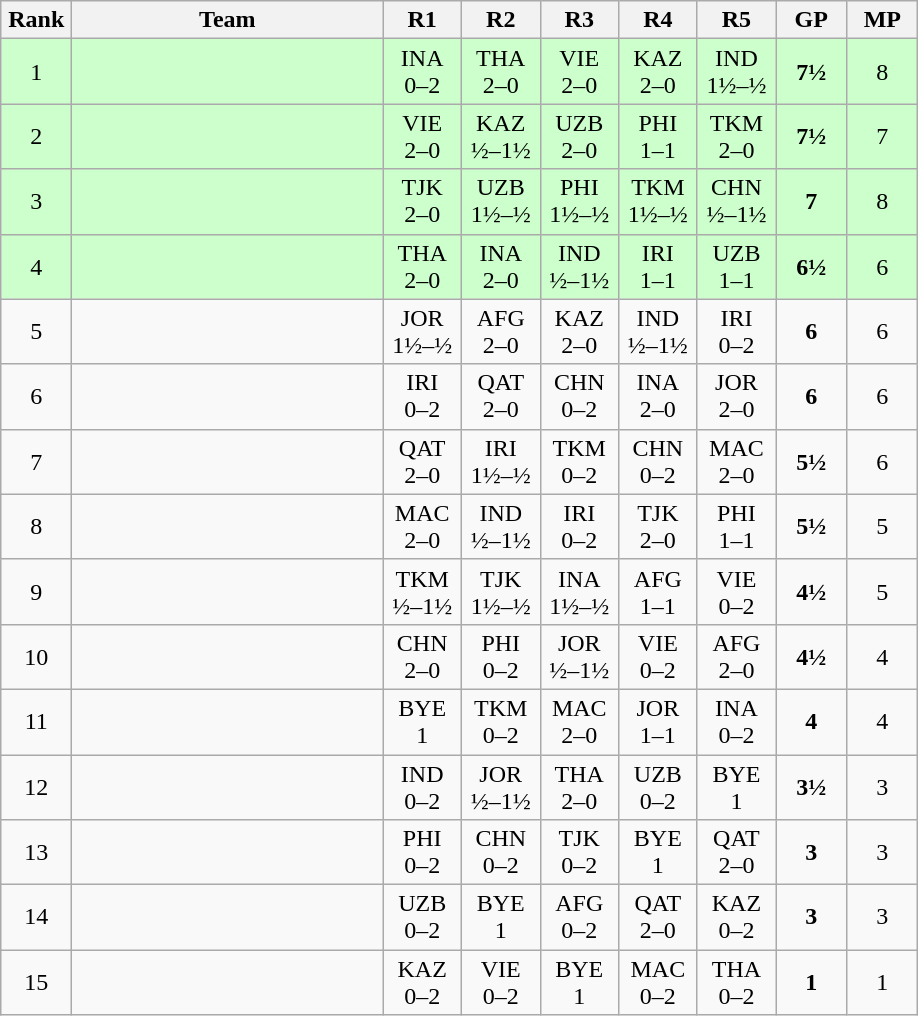<table class=wikitable style="text-align:center">
<tr>
<th width=40>Rank</th>
<th width=200>Team</th>
<th width=45>R1</th>
<th width=45>R2</th>
<th width=45>R3</th>
<th width=45>R4</th>
<th width=45>R5</th>
<th width=40>GP</th>
<th width=40>MP</th>
</tr>
<tr style="background:#ccffcc;">
<td>1</td>
<td align=left></td>
<td>INA<br>0–2</td>
<td>THA<br>2–0</td>
<td>VIE<br>2–0</td>
<td>KAZ<br>2–0</td>
<td>IND<br>1½–½</td>
<td><strong>7½</strong></td>
<td>8</td>
</tr>
<tr style="background:#ccffcc;">
<td>2</td>
<td align=left></td>
<td>VIE<br>2–0</td>
<td>KAZ<br>½–1½</td>
<td>UZB<br>2–0</td>
<td>PHI<br>1–1</td>
<td>TKM<br>2–0</td>
<td><strong>7½</strong></td>
<td>7</td>
</tr>
<tr style="background:#ccffcc;">
<td>3</td>
<td align=left></td>
<td>TJK<br>2–0</td>
<td>UZB<br>1½–½</td>
<td>PHI<br>1½–½</td>
<td>TKM<br>1½–½</td>
<td>CHN<br>½–1½</td>
<td><strong>7</strong></td>
<td>8</td>
</tr>
<tr style="background:#ccffcc;">
<td>4</td>
<td align=left></td>
<td>THA<br>2–0</td>
<td>INA<br>2–0</td>
<td>IND<br>½–1½</td>
<td>IRI<br>1–1</td>
<td>UZB<br>1–1</td>
<td><strong>6½</strong></td>
<td>6</td>
</tr>
<tr>
<td>5</td>
<td align=left></td>
<td>JOR<br>1½–½</td>
<td>AFG<br>2–0</td>
<td>KAZ<br>2–0</td>
<td>IND<br>½–1½</td>
<td>IRI<br>0–2</td>
<td><strong>6</strong></td>
<td>6</td>
</tr>
<tr>
<td>6</td>
<td align=left></td>
<td>IRI<br>0–2</td>
<td>QAT<br>2–0</td>
<td>CHN<br>0–2</td>
<td>INA<br>2–0</td>
<td>JOR<br>2–0</td>
<td><strong>6</strong></td>
<td>6</td>
</tr>
<tr>
<td>7</td>
<td align=left></td>
<td>QAT<br>2–0</td>
<td>IRI<br>1½–½</td>
<td>TKM<br>0–2</td>
<td>CHN<br>0–2</td>
<td>MAC<br>2–0</td>
<td><strong>5½</strong></td>
<td>6</td>
</tr>
<tr>
<td>8</td>
<td align=left></td>
<td>MAC<br>2–0</td>
<td>IND<br>½–1½</td>
<td>IRI<br>0–2</td>
<td>TJK<br>2–0</td>
<td>PHI<br>1–1</td>
<td><strong>5½</strong></td>
<td>5</td>
</tr>
<tr>
<td>9</td>
<td align=left></td>
<td>TKM<br>½–1½</td>
<td>TJK<br>1½–½</td>
<td>INA<br>1½–½</td>
<td>AFG<br>1–1</td>
<td>VIE<br>0–2</td>
<td><strong>4½</strong></td>
<td>5</td>
</tr>
<tr>
<td>10</td>
<td align=left></td>
<td>CHN<br>2–0</td>
<td>PHI<br>0–2</td>
<td>JOR<br>½–1½</td>
<td>VIE<br>0–2</td>
<td>AFG<br>2–0</td>
<td><strong>4½</strong></td>
<td>4</td>
</tr>
<tr>
<td>11</td>
<td align=left></td>
<td>BYE<br>1</td>
<td>TKM<br>0–2</td>
<td>MAC<br>2–0</td>
<td>JOR<br>1–1</td>
<td>INA<br>0–2</td>
<td><strong>4</strong></td>
<td>4</td>
</tr>
<tr>
<td>12</td>
<td align=left></td>
<td>IND<br>0–2</td>
<td>JOR<br>½–1½</td>
<td>THA<br>2–0</td>
<td>UZB<br>0–2</td>
<td>BYE<br>1</td>
<td><strong>3½</strong></td>
<td>3</td>
</tr>
<tr>
<td>13</td>
<td align=left></td>
<td>PHI<br>0–2</td>
<td>CHN<br>0–2</td>
<td>TJK<br>0–2</td>
<td>BYE<br>1</td>
<td>QAT<br>2–0</td>
<td><strong>3</strong></td>
<td>3</td>
</tr>
<tr>
<td>14</td>
<td align=left></td>
<td>UZB<br>0–2</td>
<td>BYE<br>1</td>
<td>AFG<br>0–2</td>
<td>QAT<br>2–0</td>
<td>KAZ<br>0–2</td>
<td><strong>3</strong></td>
<td>3</td>
</tr>
<tr>
<td>15</td>
<td align=left></td>
<td>KAZ<br>0–2</td>
<td>VIE<br>0–2</td>
<td>BYE<br>1</td>
<td>MAC<br>0–2</td>
<td>THA<br>0–2</td>
<td><strong>1</strong></td>
<td>1</td>
</tr>
</table>
